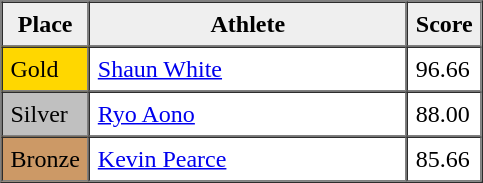<table border=1 cellpadding=5 cellspacing=0>
<tr>
<th style="background:#efefef;" width="20">Place</th>
<th style="background:#efefef;" width="200">Athlete</th>
<th style="background:#efefef;" width="20">Score</th>
</tr>
<tr align=left>
<td style="background:gold;">Gold</td>
<td><a href='#'>Shaun White</a></td>
<td>96.66</td>
</tr>
<tr align=left>
<td style="background:silver;">Silver</td>
<td><a href='#'>Ryo Aono</a></td>
<td>88.00</td>
</tr>
<tr align=left>
<td style="background:#CC9966;">Bronze</td>
<td><a href='#'>Kevin Pearce</a></td>
<td>85.66</td>
</tr>
</table>
